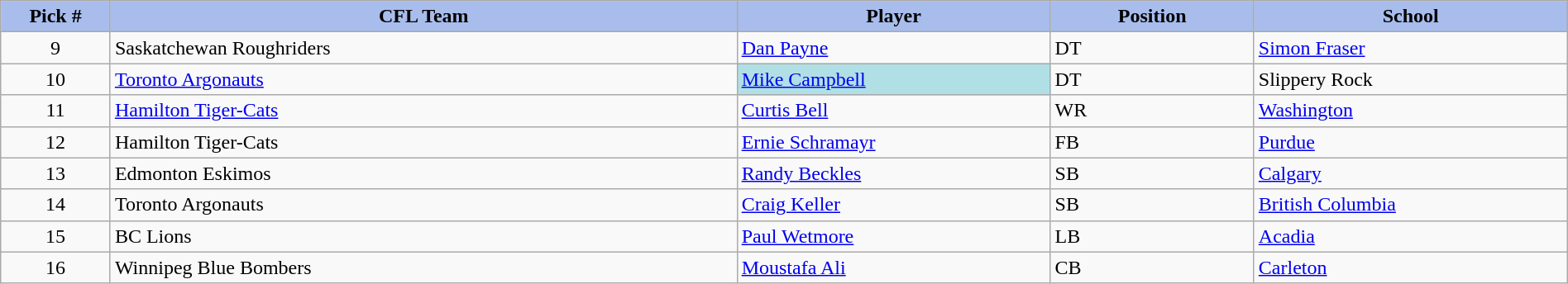<table class="wikitable" style="width: 100%">
<tr>
<th style="background:#a8bdec; width:7%;">Pick #</th>
<th style="width:40%; background:#a8bdec;">CFL Team</th>
<th style="width:20%; background:#a8bdec;">Player</th>
<th style="width:13%; background:#a8bdec;">Position</th>
<th style="width:20%; background:#a8bdec;">School</th>
</tr>
<tr>
<td align=center>9</td>
<td>Saskatchewan Roughriders</td>
<td><a href='#'>Dan Payne</a></td>
<td>DT</td>
<td><a href='#'>Simon Fraser</a></td>
</tr>
<tr>
<td align=center>10</td>
<td><a href='#'>Toronto Argonauts</a></td>
<td bgcolor="#B0E0E6"><a href='#'>Mike Campbell</a></td>
<td>DT</td>
<td>Slippery Rock</td>
</tr>
<tr>
<td align=center>11</td>
<td><a href='#'>Hamilton Tiger-Cats</a></td>
<td><a href='#'>Curtis Bell</a></td>
<td>WR</td>
<td><a href='#'>Washington</a></td>
</tr>
<tr>
<td align=center>12</td>
<td>Hamilton Tiger-Cats</td>
<td><a href='#'>Ernie Schramayr</a></td>
<td>FB</td>
<td><a href='#'>Purdue</a></td>
</tr>
<tr>
<td align=center>13</td>
<td>Edmonton Eskimos</td>
<td><a href='#'>Randy Beckles</a></td>
<td>SB</td>
<td><a href='#'>Calgary</a></td>
</tr>
<tr>
<td align=center>14</td>
<td>Toronto Argonauts</td>
<td><a href='#'>Craig Keller</a></td>
<td>SB</td>
<td><a href='#'>British Columbia</a></td>
</tr>
<tr>
<td align=center>15</td>
<td>BC Lions</td>
<td><a href='#'>Paul Wetmore</a></td>
<td>LB</td>
<td><a href='#'>Acadia</a></td>
</tr>
<tr>
<td align=center>16</td>
<td>Winnipeg Blue Bombers</td>
<td><a href='#'>Moustafa Ali</a></td>
<td>CB</td>
<td><a href='#'>Carleton</a></td>
</tr>
</table>
